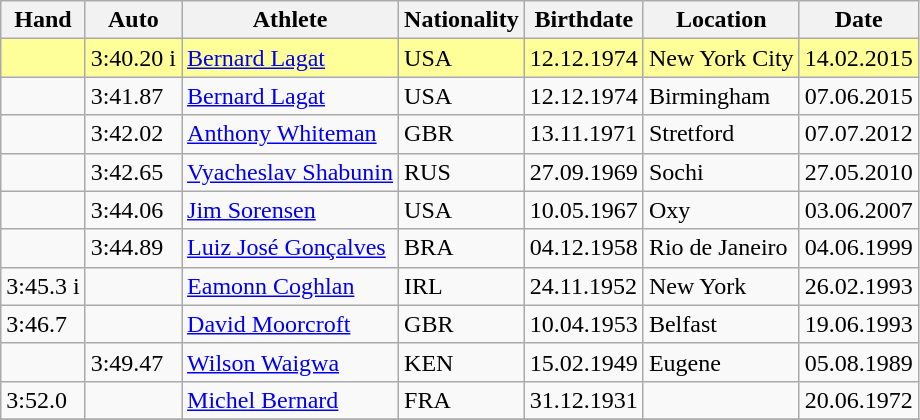<table class="wikitable">
<tr>
<th>Hand</th>
<th>Auto</th>
<th>Athlete</th>
<th>Nationality</th>
<th>Birthdate</th>
<th>Location</th>
<th>Date</th>
</tr>
<tr style="background:#ff9;">
<td></td>
<td>3:40.20 i</td>
<td><a href='#'>Bernard Lagat</a></td>
<td>USA</td>
<td>12.12.1974</td>
<td>New York City</td>
<td>14.02.2015</td>
</tr>
<tr>
<td></td>
<td>3:41.87</td>
<td><a href='#'>Bernard Lagat</a></td>
<td>USA</td>
<td>12.12.1974</td>
<td>Birmingham</td>
<td>07.06.2015</td>
</tr>
<tr>
<td></td>
<td>3:42.02</td>
<td><a href='#'>Anthony Whiteman</a></td>
<td>GBR</td>
<td>13.11.1971</td>
<td>Stretford</td>
<td>07.07.2012</td>
</tr>
<tr>
<td></td>
<td>3:42.65</td>
<td><a href='#'>Vyacheslav Shabunin</a></td>
<td>RUS</td>
<td>27.09.1969</td>
<td>Sochi</td>
<td>27.05.2010</td>
</tr>
<tr>
<td></td>
<td>3:44.06</td>
<td><a href='#'>Jim Sorensen</a></td>
<td>USA</td>
<td>10.05.1967</td>
<td>Oxy</td>
<td>03.06.2007</td>
</tr>
<tr>
<td></td>
<td>3:44.89</td>
<td><a href='#'>Luiz José Gonçalves</a></td>
<td>BRA</td>
<td>04.12.1958</td>
<td>Rio de Janeiro</td>
<td>04.06.1999</td>
</tr>
<tr>
<td>3:45.3 i</td>
<td></td>
<td><a href='#'>Eamonn Coghlan</a></td>
<td>IRL</td>
<td>24.11.1952</td>
<td>New York</td>
<td>26.02.1993</td>
</tr>
<tr>
<td>3:46.7</td>
<td></td>
<td><a href='#'>David Moorcroft</a></td>
<td>GBR</td>
<td>10.04.1953</td>
<td>Belfast</td>
<td>19.06.1993</td>
</tr>
<tr>
<td></td>
<td>3:49.47</td>
<td><a href='#'>Wilson Waigwa</a></td>
<td>KEN</td>
<td>15.02.1949</td>
<td>Eugene</td>
<td>05.08.1989</td>
</tr>
<tr>
<td>3:52.0</td>
<td></td>
<td><a href='#'>Michel Bernard</a></td>
<td>FRA</td>
<td>31.12.1931</td>
<td></td>
<td>20.06.1972</td>
</tr>
<tr>
</tr>
</table>
